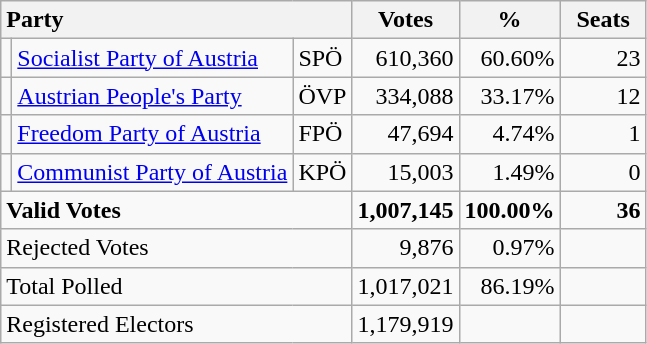<table class="wikitable" border="1" style="text-align:right;">
<tr>
<th style="text-align:left;" colspan=3>Party</th>
<th align=center width="50">Votes</th>
<th align=center width="50">%</th>
<th align=center width="50">Seats</th>
</tr>
<tr>
<td></td>
<td align=left><a href='#'>Socialist Party of Austria</a></td>
<td align=left>SPÖ</td>
<td>610,360</td>
<td>60.60%</td>
<td>23</td>
</tr>
<tr>
<td></td>
<td align=left><a href='#'>Austrian People's Party</a></td>
<td align=left>ÖVP</td>
<td>334,088</td>
<td>33.17%</td>
<td>12</td>
</tr>
<tr>
<td></td>
<td align=left><a href='#'>Freedom Party of Austria</a></td>
<td align=left>FPÖ</td>
<td>47,694</td>
<td>4.74%</td>
<td>1</td>
</tr>
<tr>
<td></td>
<td align=left style="white-space: nowrap;"><a href='#'>Communist Party of Austria</a></td>
<td align=left>KPÖ</td>
<td>15,003</td>
<td>1.49%</td>
<td>0</td>
</tr>
<tr style="font-weight:bold">
<td align=left colspan=3>Valid Votes</td>
<td>1,007,145</td>
<td>100.00%</td>
<td>36</td>
</tr>
<tr>
<td align=left colspan=3>Rejected Votes</td>
<td>9,876</td>
<td>0.97%</td>
<td></td>
</tr>
<tr>
<td align=left colspan=3>Total Polled</td>
<td>1,017,021</td>
<td>86.19%</td>
<td></td>
</tr>
<tr>
<td align=left colspan=3>Registered Electors</td>
<td>1,179,919</td>
<td></td>
<td></td>
</tr>
</table>
